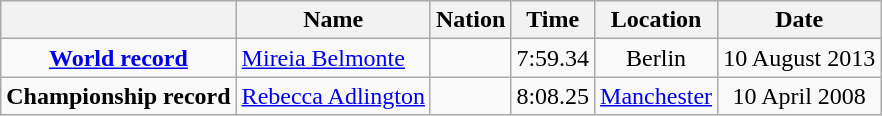<table class=wikitable style=text-align:center>
<tr>
<th></th>
<th>Name</th>
<th>Nation</th>
<th>Time</th>
<th>Location</th>
<th>Date</th>
</tr>
<tr>
<td><strong><a href='#'>World record</a></strong></td>
<td align=left><a href='#'>Mireia Belmonte</a></td>
<td align=left></td>
<td align=left>7:59.34</td>
<td>Berlin</td>
<td>10 August 2013</td>
</tr>
<tr>
<td><strong>Championship record</strong></td>
<td align=left><a href='#'>Rebecca Adlington</a></td>
<td align=left></td>
<td align=left>8:08.25</td>
<td><a href='#'>Manchester</a></td>
<td>10 April 2008</td>
</tr>
</table>
